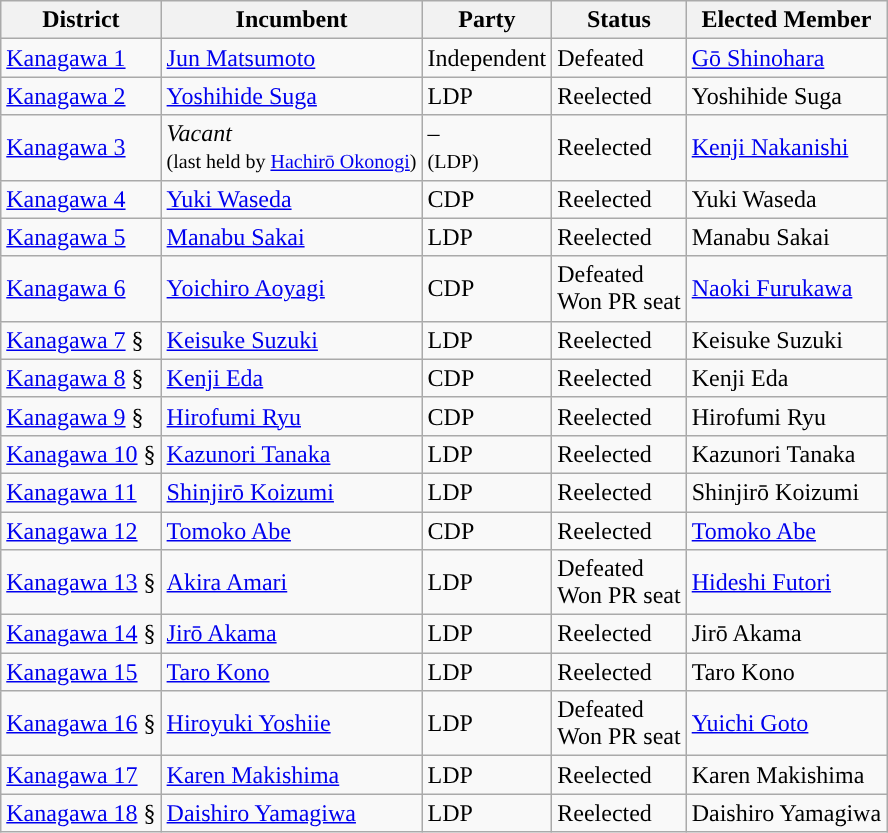<table class="wikitable">
<tr>
<th>District</th>
<th>Incumbent</th>
<th>Party</th>
<th>Status</th>
<th>Elected Member</th>
</tr>
<tr>
<td><a href='#'>Kanagawa 1</a></td>
<td><a href='#'>Jun Matsumoto</a></td>
<td>Independent</td>
<td>Defeated</td>
<td><a href='#'>Gō Shinohara</a></td>
</tr>
<tr>
<td><a href='#'>Kanagawa 2</a></td>
<td><a href='#'>Yoshihide Suga</a></td>
<td>LDP</td>
<td>Reelected</td>
<td>Yoshihide Suga</td>
</tr>
<tr>
<td><a href='#'>Kanagawa 3</a></td>
<td><em>Vacant</em><br><small>(last held by <a href='#'>Hachirō Okonogi</a>)</small></td>
<td>–<br><small>(LDP)</small></td>
<td>Reelected</td>
<td><a href='#'>Kenji Nakanishi</a></td>
</tr>
<tr>
<td><a href='#'>Kanagawa 4</a></td>
<td><a href='#'>Yuki Waseda</a></td>
<td>CDP</td>
<td>Reelected</td>
<td>Yuki Waseda</td>
</tr>
<tr>
<td><a href='#'>Kanagawa 5</a></td>
<td><a href='#'>Manabu Sakai</a></td>
<td>LDP</td>
<td>Reelected</td>
<td>Manabu Sakai</td>
</tr>
<tr>
<td><a href='#'>Kanagawa 6</a></td>
<td><a href='#'>Yoichiro Aoyagi</a></td>
<td>CDP</td>
<td>Defeated<br>Won PR seat</td>
<td><a href='#'>Naoki Furukawa</a></td>
</tr>
<tr>
<td><a href='#'>Kanagawa 7</a> §</td>
<td><a href='#'>Keisuke Suzuki</a></td>
<td>LDP</td>
<td>Reelected</td>
<td>Keisuke Suzuki</td>
</tr>
<tr>
<td><a href='#'>Kanagawa 8</a> §</td>
<td><a href='#'>Kenji Eda</a></td>
<td>CDP</td>
<td>Reelected</td>
<td>Kenji Eda</td>
</tr>
<tr>
<td><a href='#'>Kanagawa 9</a> §</td>
<td><a href='#'>Hirofumi Ryu</a></td>
<td>CDP</td>
<td>Reelected</td>
<td>Hirofumi Ryu</td>
</tr>
<tr>
<td><a href='#'>Kanagawa 10</a> §</td>
<td><a href='#'>Kazunori Tanaka</a></td>
<td>LDP</td>
<td>Reelected</td>
<td>Kazunori Tanaka</td>
</tr>
<tr>
<td><a href='#'>Kanagawa 11</a></td>
<td><a href='#'>Shinjirō Koizumi</a></td>
<td>LDP</td>
<td>Reelected</td>
<td>Shinjirō Koizumi</td>
</tr>
<tr>
<td><a href='#'>Kanagawa 12</a></td>
<td><a href='#'>Tomoko Abe</a></td>
<td>CDP</td>
<td>Reelected</td>
<td><a href='#'>Tomoko Abe</a></td>
</tr>
<tr>
<td><a href='#'>Kanagawa 13</a> §</td>
<td><a href='#'>Akira Amari</a></td>
<td>LDP</td>
<td>Defeated<br>Won PR seat</td>
<td><a href='#'>Hideshi Futori</a></td>
</tr>
<tr>
<td><a href='#'>Kanagawa 14</a> §</td>
<td><a href='#'>Jirō Akama</a></td>
<td>LDP</td>
<td>Reelected</td>
<td>Jirō Akama</td>
</tr>
<tr>
<td><a href='#'>Kanagawa 15</a></td>
<td><a href='#'>Taro Kono</a></td>
<td>LDP</td>
<td>Reelected</td>
<td>Taro Kono</td>
</tr>
<tr>
<td><a href='#'>Kanagawa 16</a> §</td>
<td><a href='#'>Hiroyuki Yoshiie</a></td>
<td>LDP</td>
<td>Defeated<br>Won PR seat</td>
<td><a href='#'>Yuichi Goto</a></td>
</tr>
<tr>
<td><a href='#'>Kanagawa 17</a></td>
<td><a href='#'>Karen Makishima</a></td>
<td>LDP</td>
<td>Reelected</td>
<td>Karen Makishima</td>
</tr>
<tr>
<td><a href='#'>Kanagawa 18</a> §</td>
<td><a href='#'>Daishiro Yamagiwa</a></td>
<td>LDP</td>
<td>Reelected</td>
<td>Daishiro Yamagiwa</td>
</tr>
</table>
